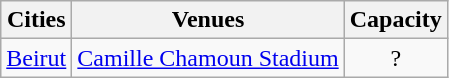<table class="wikitable">
<tr>
<th>Cities</th>
<th>Venues</th>
<th>Capacity</th>
</tr>
<tr>
<td rowspan=1><a href='#'>Beirut</a></td>
<td><a href='#'>Camille Chamoun Stadium</a></td>
<td align="center">?</td>
</tr>
</table>
